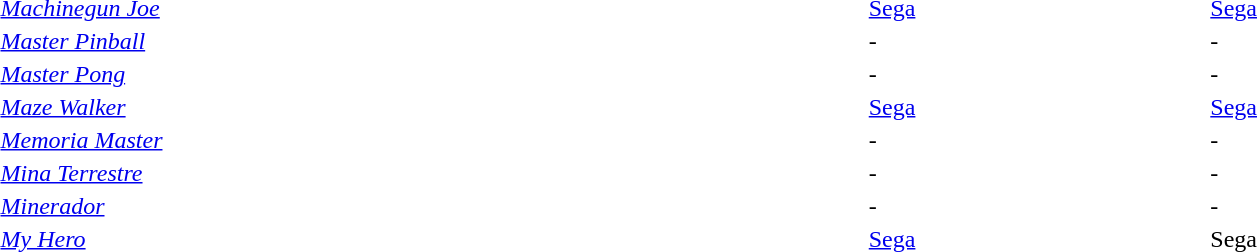<table style="width:100%;">
<tr>
<td style="width:46%;"><em><a href='#'>Machinegun Joe</a></em></td>
<td style="width:18%;"><a href='#'>Sega</a></td>
<td style="width:18%;"><a href='#'>Sega</a></td>
<td style="width:18%;"></td>
</tr>
<tr>
<td><em><a href='#'>Master Pinball</a></em></td>
<td>-</td>
<td>-</td>
<td></td>
</tr>
<tr>
<td><em><a href='#'>Master Pong</a></em></td>
<td>-</td>
<td>-</td>
<td></td>
</tr>
<tr>
<td><em><a href='#'>Maze Walker</a></em></td>
<td><a href='#'>Sega</a></td>
<td><a href='#'>Sega</a></td>
<td></td>
</tr>
<tr>
<td><em><a href='#'>Memoria Master</a></em></td>
<td>-</td>
<td>-</td>
<td></td>
</tr>
<tr>
<td><em><a href='#'>Mina Terrestre</a></em></td>
<td>-</td>
<td>-</td>
<td></td>
</tr>
<tr>
<td><em><a href='#'>Minerador</a></em></td>
<td>-</td>
<td>-</td>
<td></td>
</tr>
<tr>
<td><em><a href='#'>My Hero</a></em></td>
<td><a href='#'>Sega</a></td>
<td>Sega</td>
<td></td>
</tr>
</table>
